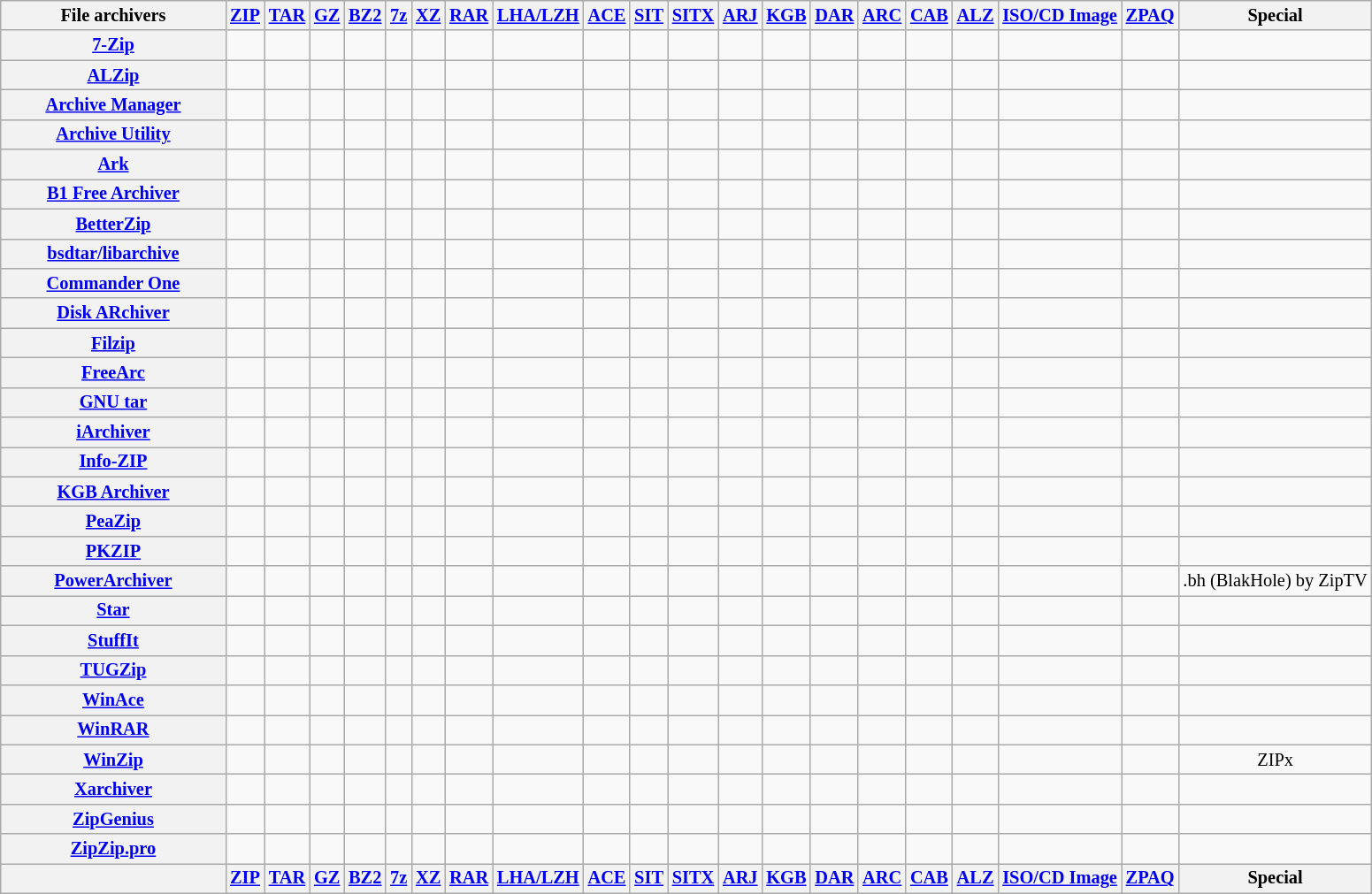<table class="wikitable sortable sort-under" style="font-size: 85%; text-align: center; width: auto;">
<tr>
<th style="width:12em">File archivers</th>
<th><a href='#'>ZIP</a><br></th>
<th><a href='#'>TAR</a><br></th>
<th><a href='#'>GZ</a><br></th>
<th><a href='#'>BZ2</a><br></th>
<th><a href='#'>7z</a><br></th>
<th><a href='#'>XZ</a><br></th>
<th><a href='#'>RAR</a><br></th>
<th><a href='#'>LHA/LZH</a><br></th>
<th><a href='#'>ACE</a><br></th>
<th><a href='#'>SIT</a><br></th>
<th><a href='#'>SITX</a><br></th>
<th><a href='#'>ARJ</a><br></th>
<th><a href='#'>KGB</a><br></th>
<th><a href='#'>DAR</a><br></th>
<th><a href='#'>ARC</a><br></th>
<th><a href='#'>CAB</a><br></th>
<th><a href='#'>ALZ</a><br></th>
<th><a href='#'>ISO/CD Image</a><br></th>
<th><a href='#'>ZPAQ</a><br></th>
<th>Special</th>
</tr>
<tr>
<th><a href='#'>7-Zip</a></th>
<td></td>
<td></td>
<td></td>
<td></td>
<td></td>
<td></td>
<td></td>
<td></td>
<td></td>
<td></td>
<td></td>
<td></td>
<td></td>
<td></td>
<td></td>
<td></td>
<td></td>
<td></td>
<td></td>
<td></td>
</tr>
<tr>
<th><a href='#'>ALZip</a></th>
<td></td>
<td></td>
<td></td>
<td></td>
<td></td>
<td></td>
<td></td>
<td></td>
<td></td>
<td></td>
<td></td>
<td></td>
<td></td>
<td></td>
<td></td>
<td></td>
<td></td>
<td></td>
<td></td>
<td></td>
</tr>
<tr>
<th><a href='#'>Archive Manager</a></th>
<td></td>
<td></td>
<td></td>
<td></td>
<td></td>
<td></td>
<td></td>
<td></td>
<td></td>
<td></td>
<td></td>
<td></td>
<td></td>
<td></td>
<td></td>
<td></td>
<td></td>
<td></td>
<td></td>
<td></td>
</tr>
<tr>
<th><a href='#'>Archive Utility</a></th>
<td></td>
<td></td>
<td></td>
<td></td>
<td></td>
<td></td>
<td></td>
<td></td>
<td></td>
<td></td>
<td></td>
<td></td>
<td></td>
<td></td>
<td></td>
<td></td>
<td></td>
<td></td>
<td></td>
<td></td>
</tr>
<tr>
<th><a href='#'>Ark</a></th>
<td></td>
<td></td>
<td></td>
<td></td>
<td></td>
<td></td>
<td></td>
<td></td>
<td></td>
<td></td>
<td></td>
<td></td>
<td></td>
<td></td>
<td></td>
<td></td>
<td></td>
<td></td>
<td></td>
<td></td>
</tr>
<tr>
<th><a href='#'>B1 Free Archiver</a></th>
<td></td>
<td></td>
<td></td>
<td></td>
<td></td>
<td></td>
<td></td>
<td></td>
<td></td>
<td></td>
<td></td>
<td></td>
<td></td>
<td></td>
<td></td>
<td></td>
<td></td>
<td></td>
<td></td>
<td></td>
</tr>
<tr>
<th><a href='#'>BetterZip</a></th>
<td></td>
<td></td>
<td></td>
<td></td>
<td></td>
<td></td>
<td></td>
<td></td>
<td></td>
<td></td>
<td></td>
<td></td>
<td></td>
<td></td>
<td></td>
<td></td>
<td></td>
<td></td>
<td></td>
<td></td>
</tr>
<tr>
<th><a href='#'>bsdtar/libarchive</a></th>
<td></td>
<td></td>
<td></td>
<td></td>
<td></td>
<td></td>
<td></td>
<td></td>
<td></td>
<td></td>
<td></td>
<td></td>
<td></td>
<td></td>
<td></td>
<td></td>
<td></td>
<td></td>
<td></td>
<td></td>
</tr>
<tr>
<th><a href='#'>Commander One</a></th>
<td></td>
<td></td>
<td></td>
<td></td>
<td></td>
<td></td>
<td></td>
<td></td>
<td></td>
<td></td>
<td></td>
<td></td>
<td></td>
<td></td>
<td></td>
<td></td>
<td></td>
<td></td>
<td></td>
<td></td>
</tr>
<tr>
<th><a href='#'>Disk ARchiver</a></th>
<td></td>
<td></td>
<td></td>
<td></td>
<td></td>
<td></td>
<td></td>
<td></td>
<td></td>
<td></td>
<td></td>
<td></td>
<td></td>
<td></td>
<td></td>
<td></td>
<td></td>
<td></td>
<td></td>
<td></td>
</tr>
<tr>
<th><a href='#'>Filzip</a></th>
<td></td>
<td></td>
<td></td>
<td></td>
<td></td>
<td></td>
<td></td>
<td></td>
<td></td>
<td></td>
<td></td>
<td></td>
<td></td>
<td></td>
<td></td>
<td></td>
<td></td>
<td></td>
<td></td>
<td></td>
</tr>
<tr>
<th><a href='#'>FreeArc</a></th>
<td></td>
<td></td>
<td></td>
<td></td>
<td></td>
<td></td>
<td></td>
<td></td>
<td></td>
<td></td>
<td></td>
<td></td>
<td></td>
<td></td>
<td></td>
<td></td>
<td></td>
<td></td>
<td></td>
<td></td>
</tr>
<tr>
<th><a href='#'>GNU tar</a></th>
<td></td>
<td></td>
<td></td>
<td></td>
<td></td>
<td></td>
<td></td>
<td></td>
<td></td>
<td></td>
<td></td>
<td></td>
<td></td>
<td></td>
<td></td>
<td></td>
<td></td>
<td></td>
<td></td>
<td></td>
</tr>
<tr>
<th><a href='#'>iArchiver</a></th>
<td></td>
<td></td>
<td></td>
<td></td>
<td></td>
<td></td>
<td></td>
<td></td>
<td></td>
<td></td>
<td></td>
<td></td>
<td></td>
<td></td>
<td></td>
<td></td>
<td></td>
<td></td>
<td></td>
<td></td>
</tr>
<tr>
<th><a href='#'>Info-ZIP</a></th>
<td></td>
<td></td>
<td></td>
<td></td>
<td></td>
<td></td>
<td></td>
<td></td>
<td></td>
<td></td>
<td></td>
<td></td>
<td></td>
<td></td>
<td></td>
<td></td>
<td></td>
<td></td>
<td></td>
<td></td>
</tr>
<tr>
<th><a href='#'>KGB Archiver</a></th>
<td></td>
<td></td>
<td></td>
<td></td>
<td></td>
<td></td>
<td></td>
<td></td>
<td></td>
<td></td>
<td></td>
<td></td>
<td></td>
<td></td>
<td></td>
<td></td>
<td></td>
<td></td>
<td></td>
<td></td>
</tr>
<tr>
<th><a href='#'>PeaZip</a></th>
<td></td>
<td></td>
<td></td>
<td></td>
<td></td>
<td></td>
<td></td>
<td></td>
<td></td>
<td></td>
<td></td>
<td></td>
<td></td>
<td></td>
<td></td>
<td></td>
<td></td>
<td></td>
<td></td>
<td></td>
</tr>
<tr>
<th><a href='#'>PKZIP</a></th>
<td></td>
<td></td>
<td></td>
<td></td>
<td></td>
<td></td>
<td></td>
<td></td>
<td></td>
<td></td>
<td></td>
<td></td>
<td></td>
<td></td>
<td></td>
<td></td>
<td></td>
<td></td>
<td></td>
<td></td>
</tr>
<tr>
<th><a href='#'>PowerArchiver</a></th>
<td></td>
<td></td>
<td></td>
<td></td>
<td></td>
<td></td>
<td></td>
<td></td>
<td></td>
<td></td>
<td></td>
<td></td>
<td></td>
<td></td>
<td></td>
<td></td>
<td></td>
<td></td>
<td></td>
<td>.bh (BlakHole) by ZipTV</td>
</tr>
<tr>
<th><a href='#'>Star</a></th>
<td></td>
<td></td>
<td></td>
<td></td>
<td></td>
<td></td>
<td></td>
<td></td>
<td></td>
<td></td>
<td></td>
<td></td>
<td></td>
<td></td>
<td></td>
<td></td>
<td></td>
<td></td>
<td></td>
<td></td>
</tr>
<tr>
<th><a href='#'>StuffIt</a></th>
<td></td>
<td></td>
<td></td>
<td></td>
<td></td>
<td></td>
<td></td>
<td></td>
<td></td>
<td></td>
<td></td>
<td></td>
<td></td>
<td></td>
<td></td>
<td></td>
<td></td>
<td></td>
<td></td>
<td></td>
</tr>
<tr>
<th><a href='#'>TUGZip</a></th>
<td></td>
<td></td>
<td></td>
<td></td>
<td></td>
<td></td>
<td></td>
<td></td>
<td></td>
<td></td>
<td></td>
<td></td>
<td></td>
<td></td>
<td></td>
<td></td>
<td></td>
<td></td>
<td></td>
<td></td>
</tr>
<tr>
<th><a href='#'>WinAce</a></th>
<td></td>
<td></td>
<td></td>
<td></td>
<td></td>
<td></td>
<td></td>
<td></td>
<td></td>
<td></td>
<td></td>
<td></td>
<td></td>
<td></td>
<td></td>
<td></td>
<td></td>
<td></td>
<td></td>
<td></td>
</tr>
<tr>
<th><a href='#'>WinRAR</a></th>
<td></td>
<td></td>
<td></td>
<td></td>
<td></td>
<td></td>
<td></td>
<td></td>
<td></td>
<td></td>
<td></td>
<td></td>
<td></td>
<td></td>
<td></td>
<td></td>
<td></td>
<td></td>
<td></td>
<td></td>
</tr>
<tr>
<th><a href='#'>WinZip</a></th>
<td></td>
<td></td>
<td></td>
<td></td>
<td></td>
<td></td>
<td></td>
<td></td>
<td></td>
<td></td>
<td></td>
<td></td>
<td></td>
<td></td>
<td></td>
<td></td>
<td></td>
<td></td>
<td></td>
<td>ZIPx</td>
</tr>
<tr>
<th><a href='#'>Xarchiver</a></th>
<td></td>
<td></td>
<td></td>
<td></td>
<td></td>
<td></td>
<td></td>
<td></td>
<td></td>
<td></td>
<td></td>
<td></td>
<td></td>
<td></td>
<td></td>
<td></td>
<td></td>
<td></td>
<td></td>
<td></td>
</tr>
<tr>
<th><a href='#'>ZipGenius</a></th>
<td></td>
<td></td>
<td></td>
<td></td>
<td></td>
<td></td>
<td></td>
<td></td>
<td></td>
<td></td>
<td></td>
<td></td>
<td></td>
<td></td>
<td></td>
<td></td>
<td></td>
<td></td>
<td></td>
<td></td>
</tr>
<tr>
<th><a href='#'>ZipZip.pro</a></th>
<td></td>
<td></td>
<td></td>
<td></td>
<td></td>
<td></td>
<td></td>
<td></td>
<td></td>
<td></td>
<td></td>
<td></td>
<td></td>
<td></td>
<td></td>
<td></td>
<td></td>
<td></td>
<td></td>
<td></td>
</tr>
<tr class="sortbottom">
<th></th>
<th><a href='#'>ZIP</a></th>
<th><a href='#'>TAR</a></th>
<th><a href='#'>GZ</a></th>
<th><a href='#'>BZ2</a></th>
<th><a href='#'>7z</a></th>
<th><a href='#'>XZ</a></th>
<th><a href='#'>RAR</a></th>
<th><a href='#'>LHA/LZH</a></th>
<th><a href='#'>ACE</a></th>
<th><a href='#'>SIT</a></th>
<th><a href='#'>SITX</a></th>
<th><a href='#'>ARJ</a></th>
<th><a href='#'>KGB</a></th>
<th><a href='#'>DAR</a></th>
<th><a href='#'>ARC</a></th>
<th><a href='#'>CAB</a></th>
<th><a href='#'>ALZ</a></th>
<th><a href='#'>ISO/CD Image</a></th>
<th><a href='#'>ZPAQ</a></th>
<th>Special</th>
</tr>
</table>
